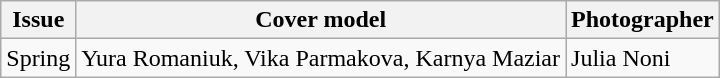<table class="sortable wikitable">
<tr>
<th>Issue</th>
<th>Cover model</th>
<th>Photographer</th>
</tr>
<tr>
<td>Spring</td>
<td>Yura Romaniuk, Vika Parmakova, Karnya Maziar</td>
<td>Julia Noni</td>
</tr>
</table>
